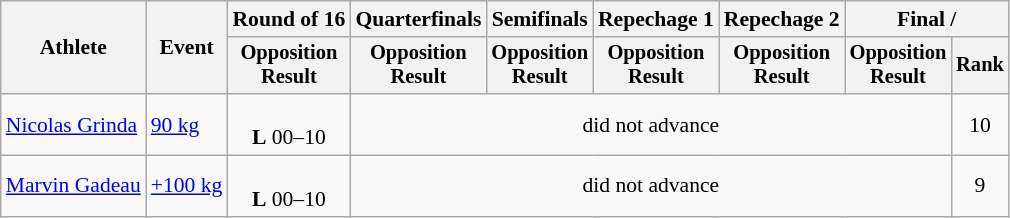<table class="wikitable" style="font-size:90%">
<tr>
<th rowspan="2">Athlete</th>
<th rowspan="2">Event</th>
<th>Round of 16</th>
<th>Quarterfinals</th>
<th>Semifinals</th>
<th>Repechage 1</th>
<th>Repechage 2</th>
<th colspan=2>Final / </th>
</tr>
<tr style="font-size:95%">
<th>Opposition<br>Result</th>
<th>Opposition<br>Result</th>
<th>Opposition<br>Result</th>
<th>Opposition<br>Result</th>
<th>Opposition<br>Result</th>
<th>Opposition<br>Result</th>
<th>Rank</th>
</tr>
<tr align=center>
<td align=left><a href='#'>Nicolas Grinda</a></td>
<td align=left><a href='#'>90 kg</a></td>
<td><br><strong>L</strong> 00–10</td>
<td colspan=5>did not advance</td>
<td>10</td>
</tr>
<tr align=center>
<td align=left><a href='#'>Marvin Gadeau</a></td>
<td align=left><a href='#'>+100 kg</a></td>
<td><br><strong>L</strong> 00–10</td>
<td colspan=5>did not advance</td>
<td>9</td>
</tr>
</table>
